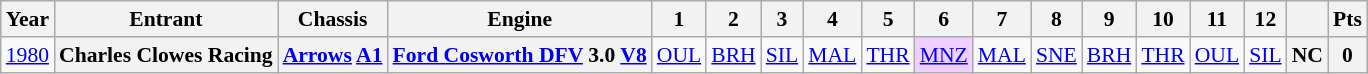<table class="wikitable" style="text-align:center; font-size:90%">
<tr>
<th>Year</th>
<th>Entrant</th>
<th>Chassis</th>
<th>Engine</th>
<th>1</th>
<th>2</th>
<th>3</th>
<th>4</th>
<th>5</th>
<th>6</th>
<th>7</th>
<th>8</th>
<th>9</th>
<th>10</th>
<th>11</th>
<th>12</th>
<th></th>
<th>Pts</th>
</tr>
<tr>
<td><a href='#'>1980</a></td>
<th>Charles Clowes Racing</th>
<th><a href='#'>Arrows</a> <a href='#'>A1</a></th>
<th><a href='#'>Ford Cosworth DFV</a> 3.0 <a href='#'>V8</a></th>
<td><a href='#'>OUL</a></td>
<td><a href='#'>BRH</a></td>
<td><a href='#'>SIL</a></td>
<td><a href='#'>MAL</a></td>
<td><a href='#'>THR</a></td>
<td style="background:#EFCFFF;"><a href='#'>MNZ</a><br></td>
<td><a href='#'>MAL</a></td>
<td><a href='#'>SNE</a></td>
<td><a href='#'>BRH</a></td>
<td><a href='#'>THR</a></td>
<td><a href='#'>OUL</a></td>
<td><a href='#'>SIL</a></td>
<th>NC</th>
<th>0</th>
</tr>
</table>
